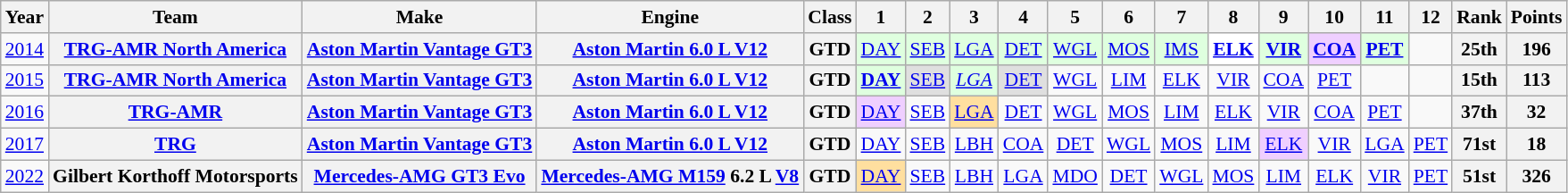<table class="wikitable" style="text-align:center; font-size:90%">
<tr>
<th>Year</th>
<th>Team</th>
<th>Make</th>
<th>Engine</th>
<th>Class</th>
<th>1</th>
<th>2</th>
<th>3</th>
<th>4</th>
<th>5</th>
<th>6</th>
<th>7</th>
<th>8</th>
<th>9</th>
<th>10</th>
<th>11</th>
<th>12</th>
<th>Rank</th>
<th>Points</th>
</tr>
<tr>
<td><a href='#'>2014</a></td>
<th><a href='#'>TRG-AMR North America</a></th>
<th><a href='#'>Aston Martin Vantage GT3</a></th>
<th><a href='#'>Aston Martin 6.0 L V12</a></th>
<th>GTD</th>
<td style="background:#DFFFDF;"><a href='#'>DAY</a><br></td>
<td style="background:#DFFFDF;"><a href='#'>SEB</a><br></td>
<td style="background:#DFFFDF;"><a href='#'>LGA</a><br></td>
<td style="background:#DFFFDF;"><a href='#'>DET</a><br></td>
<td style="background:#DFFFDF;"><a href='#'>WGL</a><br></td>
<td style="background:#DFFFDF;"><a href='#'>MOS</a><br></td>
<td style="background:#DFFFDF;"><a href='#'>IMS</a><br></td>
<td style="background:#FFFFFF;"><strong><a href='#'>ELK</a></strong><br></td>
<td style="background:#DFFFDF;"><strong><a href='#'>VIR</a></strong><br></td>
<td style="background:#EFCFFF;"><strong><a href='#'>COA</a></strong><br></td>
<td style="background:#DFFFDF;"><strong><a href='#'>PET</a></strong><br></td>
<td></td>
<th>25th</th>
<th>196</th>
</tr>
<tr>
<td><a href='#'>2015</a></td>
<th><a href='#'>TRG-AMR North America</a></th>
<th><a href='#'>Aston Martin Vantage GT3</a></th>
<th><a href='#'>Aston Martin 6.0 L V12</a></th>
<th>GTD</th>
<td style="background:#DFFFDF;"><strong><a href='#'>DAY</a></strong><br></td>
<td style="background:#DFDFDF;"><a href='#'>SEB</a><br></td>
<td style="background:#DFFFDF;"><em><a href='#'>LGA</a></em><br></td>
<td style="background:#DFDFDF;"><a href='#'>DET</a><br></td>
<td><a href='#'>WGL</a></td>
<td><a href='#'>LIM</a></td>
<td><a href='#'>ELK</a></td>
<td><a href='#'>VIR</a></td>
<td><a href='#'>COA</a></td>
<td><a href='#'>PET</a></td>
<td></td>
<td></td>
<th>15th</th>
<th>113</th>
</tr>
<tr>
<td><a href='#'>2016</a></td>
<th><a href='#'>TRG-AMR</a></th>
<th><a href='#'>Aston Martin Vantage GT3</a></th>
<th><a href='#'>Aston Martin 6.0 L V12</a></th>
<th>GTD</th>
<td style="background:#EFCFFF;"><a href='#'>DAY</a> <br></td>
<td><a href='#'>SEB</a></td>
<td style="background:#FFDF9F;"><a href='#'>LGA</a> <br></td>
<td><a href='#'>DET</a></td>
<td><a href='#'>WGL</a></td>
<td><a href='#'>MOS</a></td>
<td><a href='#'>LIM</a></td>
<td><a href='#'>ELK</a></td>
<td><a href='#'>VIR</a></td>
<td><a href='#'>COA</a></td>
<td><a href='#'>PET</a></td>
<td></td>
<th>37th</th>
<th>32</th>
</tr>
<tr>
<td><a href='#'>2017</a></td>
<th><a href='#'>TRG</a></th>
<th><a href='#'>Aston Martin Vantage GT3</a></th>
<th><a href='#'>Aston Martin 6.0 L V12</a></th>
<th>GTD</th>
<td><a href='#'>DAY</a></td>
<td><a href='#'>SEB</a></td>
<td><a href='#'>LBH</a></td>
<td><a href='#'>COA</a></td>
<td><a href='#'>DET</a></td>
<td><a href='#'>WGL</a></td>
<td><a href='#'>MOS</a></td>
<td><a href='#'>LIM</a></td>
<td style="background:#EFCFFF;"><a href='#'>ELK</a><br></td>
<td><a href='#'>VIR</a></td>
<td><a href='#'>LGA</a></td>
<td><a href='#'>PET</a></td>
<th>71st</th>
<th>18</th>
</tr>
<tr>
<td><a href='#'>2022</a></td>
<th>Gilbert Korthoff Motorsports</th>
<th><a href='#'>Mercedes-AMG GT3 Evo</a></th>
<th><a href='#'>Mercedes-AMG M159</a> 6.2 L <a href='#'>V8</a></th>
<th>GTD</th>
<td style="background:#FFDF9F;"><a href='#'>DAY</a><br></td>
<td><a href='#'>SEB</a></td>
<td><a href='#'>LBH</a></td>
<td><a href='#'>LGA</a></td>
<td><a href='#'>MDO</a></td>
<td><a href='#'>DET</a></td>
<td><a href='#'>WGL</a></td>
<td><a href='#'>MOS</a></td>
<td><a href='#'>LIM</a></td>
<td><a href='#'>ELK</a></td>
<td><a href='#'>VIR</a></td>
<td><a href='#'>PET</a></td>
<th>51st</th>
<th>326</th>
</tr>
</table>
